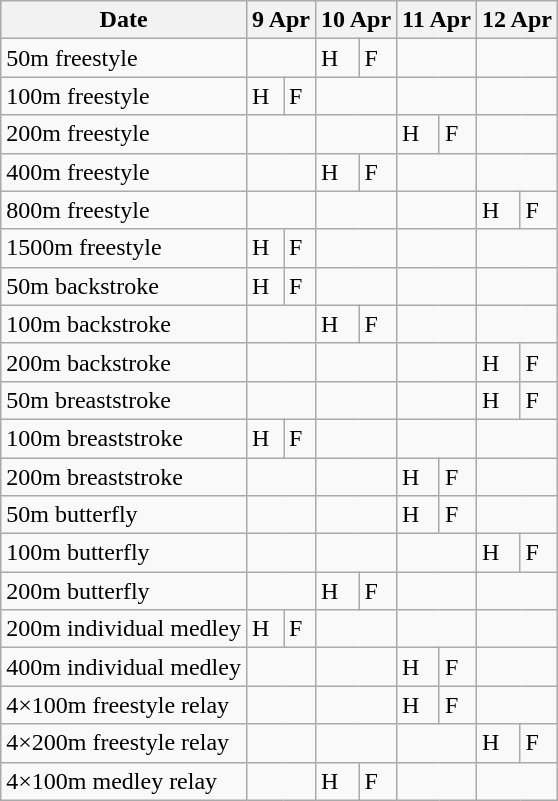<table class="wikitable swimming-schedule">
<tr>
<th scope="row">Date</th>
<th scope="col" colspan="2">9 Apr</th>
<th scope="col" colspan="2">10 Apr</th>
<th scope="col" colspan="2">11 Apr</th>
<th scope="col" colspan="2">12 Apr</th>
</tr>
<tr>
<td class="event">50m freestyle</td>
<td colspan=2></td>
<td class="heats">H</td>
<td class="final">F</td>
<td colspan=2></td>
<td colspan=2></td>
</tr>
<tr>
<td class="event">100m freestyle</td>
<td class="heats">H</td>
<td class="final">F</td>
<td colspan=2></td>
<td colspan=2></td>
<td colspan=2></td>
</tr>
<tr>
<td class="event">200m freestyle</td>
<td colspan=2></td>
<td colspan=2></td>
<td class="heats">H</td>
<td class="final">F</td>
<td colspan=2></td>
</tr>
<tr>
<td class="event">400m freestyle</td>
<td colspan=2></td>
<td class="heats">H</td>
<td class="final">F</td>
<td colspan=2></td>
<td colspan=2></td>
</tr>
<tr>
<td class="event">800m freestyle</td>
<td colspan=2></td>
<td colspan=2></td>
<td colspan=2></td>
<td class="heats">H</td>
<td class="final">F</td>
</tr>
<tr>
<td class="event">1500m freestyle</td>
<td class="heats">H</td>
<td class="final">F</td>
<td colspan=2></td>
<td colspan=2></td>
<td colspan=2></td>
</tr>
<tr>
<td class="event">50m backstroke</td>
<td class="heats">H</td>
<td class="final">F</td>
<td colspan=2></td>
<td colspan=2></td>
<td colspan=2></td>
</tr>
<tr>
<td class="event">100m backstroke</td>
<td colspan=2></td>
<td class="heats">H</td>
<td class="final">F</td>
<td colspan=2></td>
<td colspan=2></td>
</tr>
<tr>
<td class="event">200m backstroke</td>
<td colspan=2></td>
<td colspan=2></td>
<td colspan=2></td>
<td class="heats">H</td>
<td class="final">F</td>
</tr>
<tr>
<td class="event">50m breaststroke</td>
<td colspan=2></td>
<td colspan=2></td>
<td colspan=2></td>
<td class="heats">H</td>
<td class="final">F</td>
</tr>
<tr>
<td class="event">100m breaststroke</td>
<td class="heats">H</td>
<td class="final">F</td>
<td colspan=2></td>
<td colspan=2></td>
<td colspan=2></td>
</tr>
<tr>
<td class="event">200m breaststroke</td>
<td colspan=2></td>
<td colspan=2></td>
<td class="heats">H</td>
<td class="final">F</td>
<td colspan=2></td>
</tr>
<tr>
<td class="event">50m butterfly</td>
<td colspan=2></td>
<td colspan=2></td>
<td class="heats">H</td>
<td class="final">F</td>
<td colspan=2></td>
</tr>
<tr>
<td class="event">100m butterfly</td>
<td colspan=2></td>
<td colspan=2></td>
<td colspan=2></td>
<td class="heats">H</td>
<td class="final">F</td>
</tr>
<tr>
<td class="event">200m butterfly</td>
<td colspan=2></td>
<td class="heats">H</td>
<td class="final">F</td>
<td colspan=2></td>
<td colspan=2></td>
</tr>
<tr>
<td class="event">200m individual medley</td>
<td class="heats">H</td>
<td class="final">F</td>
<td colspan=2></td>
<td colspan=2></td>
<td colspan=2></td>
</tr>
<tr>
<td class="event">400m individual medley</td>
<td colspan=2></td>
<td colspan=2></td>
<td class="heats">H</td>
<td class="final">F</td>
<td colspan=2></td>
</tr>
<tr>
<td class="event">4×100m freestyle relay</td>
<td colspan=2></td>
<td colspan=2></td>
<td class="heats">H</td>
<td class="final">F</td>
<td colspan=2></td>
</tr>
<tr>
<td class="event">4×200m freestyle relay</td>
<td colspan=2></td>
<td colspan=2></td>
<td colspan=2></td>
<td class="heats">H</td>
<td class="final">F</td>
</tr>
<tr>
<td class="event">4×100m medley relay</td>
<td colspan=2></td>
<td class="heats">H</td>
<td class="final">F</td>
<td colspan=2></td>
<td colspan=2></td>
</tr>
</table>
